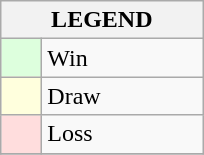<table class="wikitable">
<tr>
<th colspan="2">LEGEND</th>
</tr>
<tr>
<td style="background:#ddffdd;" width=20> </td>
<td width=100>Win</td>
</tr>
<tr>
<td style="background:#ffffdd"  width=20> </td>
<td width=100>Draw</td>
</tr>
<tr>
<td style="background:#ffdddd;" width=20> </td>
<td width=100>Loss</td>
</tr>
<tr>
</tr>
</table>
